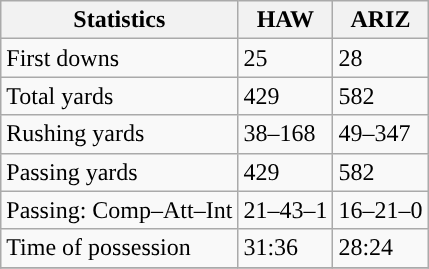<table class="wikitable" style="float: left;">
<tr>
<th>Statistics</th>
<th>HAW</th>
<th>ARIZ</th>
</tr>
<tr>
<td>First downs</td>
<td>25</td>
<td>28</td>
</tr>
<tr>
<td>Total yards</td>
<td>429</td>
<td>582</td>
</tr>
<tr>
<td>Rushing yards</td>
<td>38–168</td>
<td>49–347</td>
</tr>
<tr>
<td>Passing yards</td>
<td>429</td>
<td>582</td>
</tr>
<tr>
<td>Passing: Comp–Att–Int</td>
<td>21–43–1</td>
<td>16–21–0</td>
</tr>
<tr>
<td>Time of possession</td>
<td>31:36</td>
<td>28:24</td>
</tr>
<tr>
</tr>
</table>
